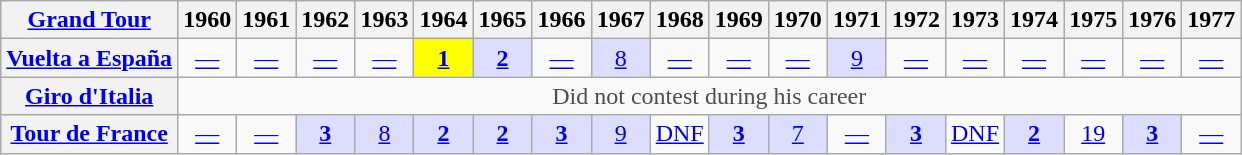<table class="wikitable plainrowheaders">
<tr>
<th scope="col"><a href='#'>Grand Tour</a></th>
<th scope="col">1960</th>
<th scope="col">1961</th>
<th scope="col">1962</th>
<th scope="col">1963</th>
<th scope="col">1964</th>
<th scope="col">1965</th>
<th scope="col">1966</th>
<th scope="col">1967</th>
<th scope="col">1968</th>
<th scope="col">1969</th>
<th scope="col">1970</th>
<th scope="col">1971</th>
<th scope="col">1972</th>
<th scope="col">1973</th>
<th scope="col">1974</th>
<th scope="col">1975</th>
<th scope="col">1976</th>
<th scope="col">1977</th>
</tr>
<tr style="text-align:center;">
<th scope="row"> <a href='#'>Vuelta a España</a></th>
<td><a href='#'>—</a></td>
<td><a href='#'>—</a></td>
<td><a href='#'>—</a></td>
<td><a href='#'>—</a></td>
<td style="background:yellow;"><a href='#'><strong>1</strong></a></td>
<td style="background:#ddddff;"><a href='#'><strong>2</strong></a></td>
<td><a href='#'>—</a></td>
<td style="background:#ddddff;"><a href='#'>8</a></td>
<td><a href='#'>—</a></td>
<td><a href='#'>—</a></td>
<td><a href='#'>—</a></td>
<td style="background:#ddddff;"><a href='#'>9</a></td>
<td><a href='#'>—</a></td>
<td><a href='#'>—</a></td>
<td><a href='#'>—</a></td>
<td><a href='#'>—</a></td>
<td><a href='#'>—</a></td>
<td><a href='#'>—</a></td>
</tr>
<tr style="text-align:center;">
<th scope="row"> <a href='#'>Giro d'Italia</a></th>
<td style="color:#4d4d4d;" colspan=18>Did not contest during his career</td>
</tr>
<tr style="text-align:center;">
<th scope="row"> <a href='#'>Tour de France</a></th>
<td><a href='#'>—</a></td>
<td><a href='#'>—</a></td>
<td style="background:#ddddff;"><a href='#'><strong>3</strong></a></td>
<td style="background:#ddddff;"><a href='#'>8</a></td>
<td style="background:#ddddff;"><a href='#'><strong>2</strong></a></td>
<td style="background:#ddddff;"><a href='#'><strong>2</strong></a></td>
<td style="background:#ddddff;"><a href='#'><strong>3</strong></a></td>
<td style="background:#ddddff;"><a href='#'>9</a></td>
<td><a href='#'>DNF</a></td>
<td style="background:#ddddff;"><a href='#'><strong>3</strong></a></td>
<td style="background:#ddddff;"><a href='#'>7</a></td>
<td><a href='#'>—</a></td>
<td style="background:#ddddff;"><a href='#'><strong>3</strong></a></td>
<td><a href='#'>DNF</a></td>
<td style="background:#ddddff;"><a href='#'><strong>2</strong></a></td>
<td><a href='#'>19</a></td>
<td style="background:#ddddff;"><a href='#'><strong>3</strong></a></td>
<td><a href='#'>—</a></td>
</tr>
</table>
